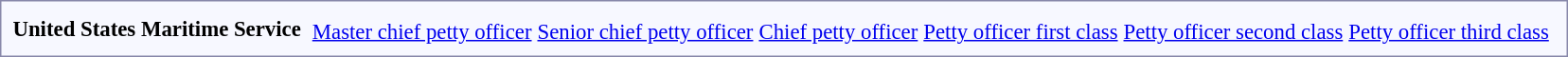<table style="border:1px solid #8888aa; background-color:#f7f8ff; padding:5px; font-size:95%; margin: 0px 12px 12px 0px; text-align:center;">
<tr>
<td rowspan=2><strong> United States Maritime Service</strong></td>
<td colspan=3 rowspan=2></td>
<td colspan=3></td>
<td colspan=2></td>
<td colspan=2></td>
<td colspan=6></td>
<td colspan=6></td>
<td colspan=4></td>
<td colspan=10 rowspan=2></td>
</tr>
<tr>
<td colspan=3><a href='#'>Master chief petty officer</a></td>
<td colspan=2><a href='#'>Senior chief petty officer</a></td>
<td colspan=2><a href='#'>Chief petty officer</a></td>
<td colspan=6><a href='#'>Petty officer first class</a></td>
<td colspan=6><a href='#'>Petty officer second class</a></td>
<td colspan=4><a href='#'>Petty officer third class</a></td>
</tr>
</table>
